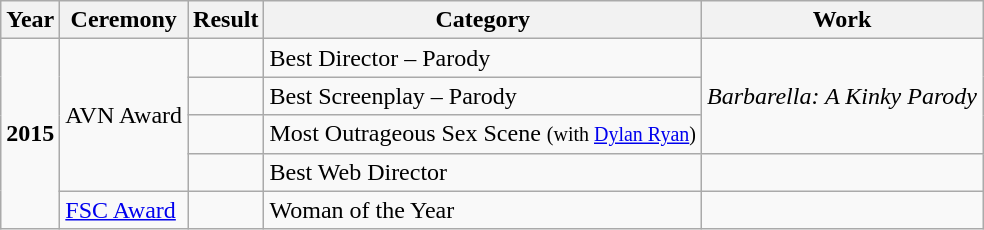<table class="wikitable">
<tr>
<th>Year</th>
<th>Ceremony</th>
<th>Result</th>
<th>Category</th>
<th>Work</th>
</tr>
<tr>
<td rowspan="5"><strong>2015</strong></td>
<td rowspan="4">AVN Award</td>
<td></td>
<td>Best Director – Parody</td>
<td rowspan="3"><em>Barbarella: A Kinky Parody</em></td>
</tr>
<tr>
<td></td>
<td>Best Screenplay – Parody</td>
</tr>
<tr>
<td></td>
<td>Most Outrageous Sex Scene <small>(with <a href='#'>Dylan Ryan</a>)</small></td>
</tr>
<tr>
<td></td>
<td>Best Web Director</td>
<td></td>
</tr>
<tr>
<td><a href='#'>FSC Award</a></td>
<td></td>
<td>Woman of the Year</td>
<td></td>
</tr>
</table>
